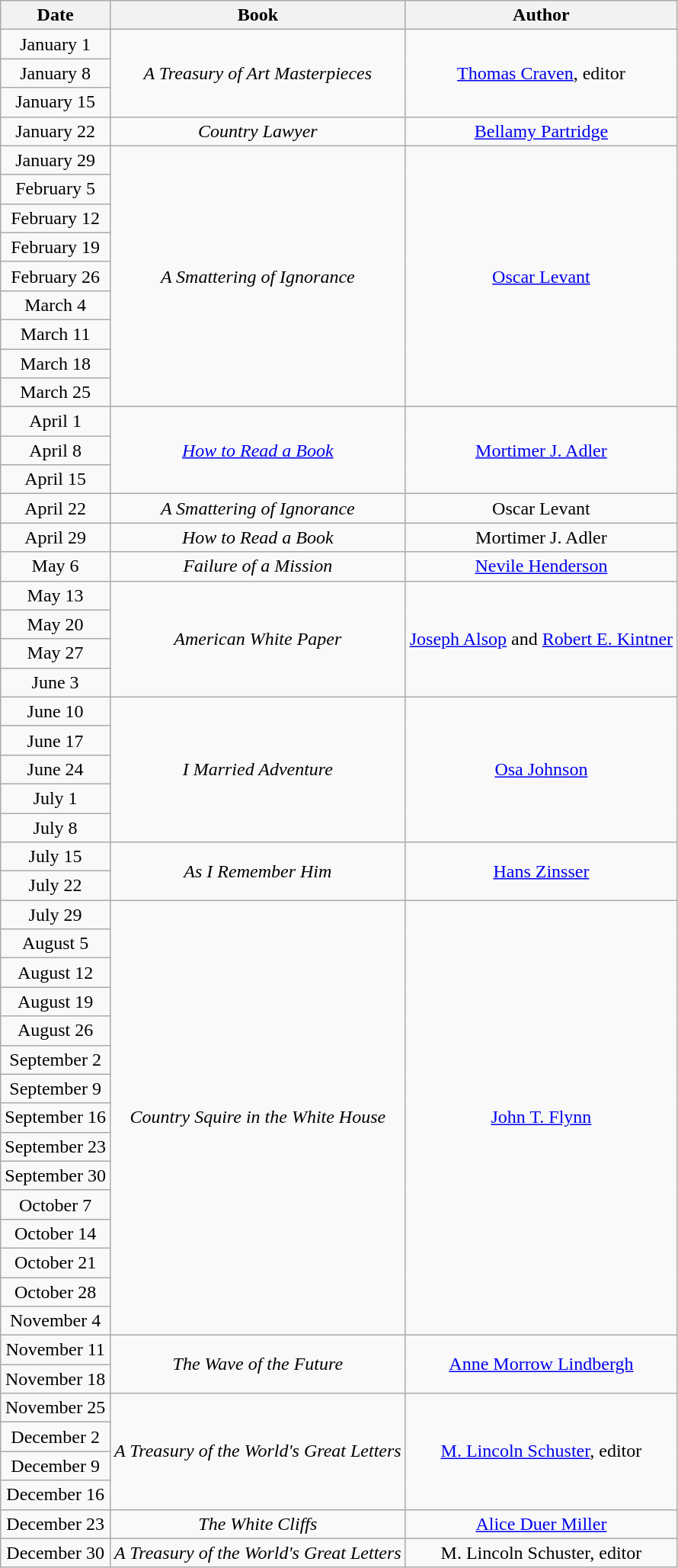<table class="wikitable sortable" style="text-align: center">
<tr>
<th>Date</th>
<th>Book</th>
<th>Author</th>
</tr>
<tr>
<td>January 1</td>
<td rowspan=3><em>A Treasury of Art Masterpieces</em></td>
<td rowspan=3><a href='#'>Thomas Craven</a>, editor</td>
</tr>
<tr>
<td>January 8</td>
</tr>
<tr>
<td>January 15</td>
</tr>
<tr>
<td>January 22</td>
<td><em>Country Lawyer</em></td>
<td><a href='#'>Bellamy Partridge</a></td>
</tr>
<tr>
<td>January 29</td>
<td rowspan=9><em>A Smattering of Ignorance</em></td>
<td rowspan=9><a href='#'>Oscar Levant</a></td>
</tr>
<tr>
<td>February 5</td>
</tr>
<tr>
<td>February 12</td>
</tr>
<tr>
<td>February 19</td>
</tr>
<tr>
<td>February 26</td>
</tr>
<tr>
<td>March 4</td>
</tr>
<tr>
<td>March 11</td>
</tr>
<tr>
<td>March 18</td>
</tr>
<tr>
<td>March 25</td>
</tr>
<tr>
<td>April 1</td>
<td rowspan=3><em><a href='#'>How to Read a Book</a></em></td>
<td rowspan=3><a href='#'>Mortimer J. Adler</a></td>
</tr>
<tr>
<td>April 8</td>
</tr>
<tr>
<td>April 15</td>
</tr>
<tr>
<td>April 22</td>
<td><em>A Smattering of Ignorance</em></td>
<td>Oscar Levant</td>
</tr>
<tr>
<td>April 29</td>
<td><em>How to Read a Book</em></td>
<td>Mortimer J. Adler</td>
</tr>
<tr>
<td>May 6</td>
<td><em>Failure of a Mission</em></td>
<td><a href='#'>Nevile Henderson</a></td>
</tr>
<tr>
<td>May 13</td>
<td rowspan=4><em>American White Paper</em></td>
<td rowspan=4><a href='#'>Joseph Alsop</a> and <a href='#'>Robert E. Kintner</a></td>
</tr>
<tr>
<td>May 20</td>
</tr>
<tr>
<td>May 27</td>
</tr>
<tr>
<td>June 3</td>
</tr>
<tr>
<td>June 10</td>
<td rowspan=5><em>I Married Adventure</em></td>
<td rowspan=5><a href='#'>Osa Johnson</a></td>
</tr>
<tr>
<td>June 17</td>
</tr>
<tr>
<td>June 24</td>
</tr>
<tr>
<td>July 1</td>
</tr>
<tr>
<td>July 8</td>
</tr>
<tr>
<td>July 15</td>
<td rowspan=2><em>As I Remember Him</em></td>
<td rowspan=2><a href='#'>Hans Zinsser</a></td>
</tr>
<tr>
<td>July 22</td>
</tr>
<tr>
<td>July 29</td>
<td rowspan=15><em>Country Squire in the White House</em></td>
<td rowspan=15><a href='#'>John T. Flynn</a></td>
</tr>
<tr>
<td>August 5</td>
</tr>
<tr>
<td>August 12</td>
</tr>
<tr>
<td>August 19</td>
</tr>
<tr>
<td>August 26</td>
</tr>
<tr>
<td>September 2</td>
</tr>
<tr>
<td>September 9</td>
</tr>
<tr>
<td>September 16</td>
</tr>
<tr>
<td>September 23</td>
</tr>
<tr>
<td>September 30</td>
</tr>
<tr>
<td>October 7</td>
</tr>
<tr>
<td>October 14</td>
</tr>
<tr>
<td>October 21</td>
</tr>
<tr>
<td>October 28</td>
</tr>
<tr>
<td>November 4</td>
</tr>
<tr>
<td>November 11</td>
<td rowspan=2><em>The Wave of the Future</em></td>
<td rowspan=2><a href='#'>Anne Morrow Lindbergh</a></td>
</tr>
<tr>
<td>November 18</td>
</tr>
<tr>
<td>November 25</td>
<td rowspan=4><em>A Treasury of the World's Great Letters</em></td>
<td rowspan=4><a href='#'>M. Lincoln Schuster</a>, editor</td>
</tr>
<tr>
<td>December 2</td>
</tr>
<tr>
<td>December 9</td>
</tr>
<tr>
<td>December 16</td>
</tr>
<tr>
<td>December 23</td>
<td><em>The White Cliffs</em></td>
<td><a href='#'>Alice Duer Miller</a></td>
</tr>
<tr>
<td>December 30</td>
<td><em>A Treasury of the World's Great Letters</em></td>
<td>M. Lincoln Schuster, editor</td>
</tr>
</table>
